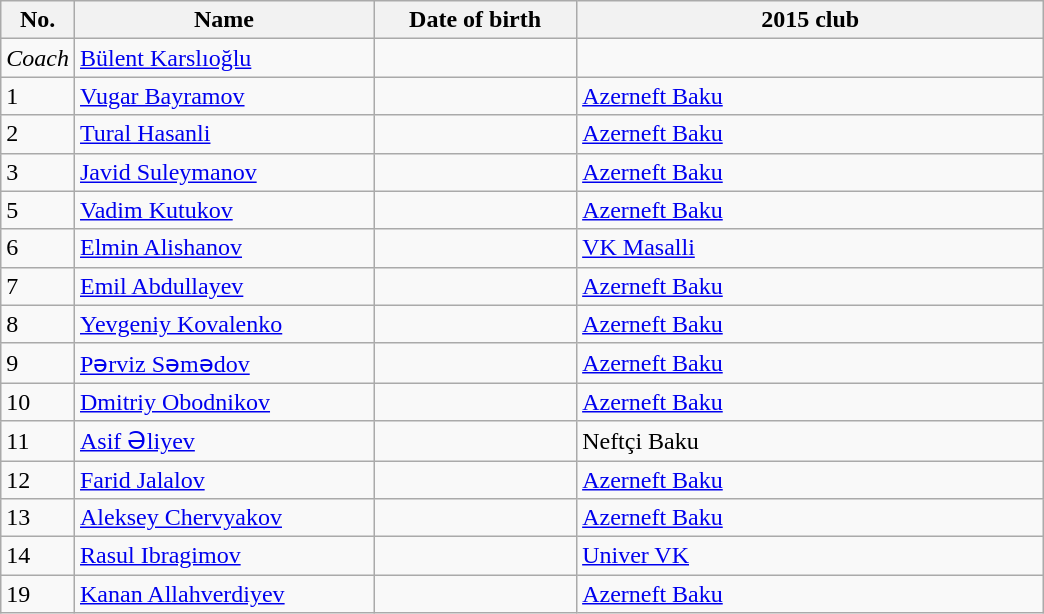<table class=wikitable sortable style=font-size:100%; text-align:center;>
<tr>
<th>No.</th>
<th style=width:12em>Name</th>
<th style=width:8em>Date of birth</th>
<th style=width:19em>2015 club</th>
</tr>
<tr>
<td><em>Coach</em></td>
<td><a href='#'>Bülent Karslıoğlu</a></td>
<td></td>
<td></td>
</tr>
<tr>
<td>1</td>
<td><a href='#'>Vugar Bayramov</a></td>
<td></td>
<td> <a href='#'>Azerneft Baku</a></td>
</tr>
<tr>
<td>2</td>
<td><a href='#'>Tural Hasanli</a></td>
<td></td>
<td> <a href='#'>Azerneft Baku</a></td>
</tr>
<tr>
<td>3</td>
<td><a href='#'>Javid Suleymanov</a></td>
<td></td>
<td> <a href='#'>Azerneft Baku</a></td>
</tr>
<tr>
<td>5</td>
<td><a href='#'>Vadim Kutukov</a></td>
<td></td>
<td> <a href='#'>Azerneft Baku</a></td>
</tr>
<tr>
<td>6</td>
<td><a href='#'>Elmin Alishanov</a></td>
<td></td>
<td> <a href='#'>VK Masalli</a></td>
</tr>
<tr>
<td>7</td>
<td><a href='#'>Emil Abdullayev</a></td>
<td></td>
<td> <a href='#'>Azerneft Baku</a></td>
</tr>
<tr>
<td>8</td>
<td><a href='#'>Yevgeniy Kovalenko</a></td>
<td></td>
<td> <a href='#'>Azerneft Baku</a></td>
</tr>
<tr>
<td>9</td>
<td><a href='#'>Pərviz Səmədov</a></td>
<td></td>
<td> <a href='#'>Azerneft Baku</a></td>
</tr>
<tr>
<td>10</td>
<td><a href='#'>Dmitriy Obodnikov</a></td>
<td></td>
<td> <a href='#'>Azerneft Baku</a></td>
</tr>
<tr>
<td>11</td>
<td><a href='#'>Asif Əliyev</a></td>
<td></td>
<td> Neftçi Baku</td>
</tr>
<tr>
<td>12</td>
<td><a href='#'>Farid Jalalov</a></td>
<td></td>
<td> <a href='#'>Azerneft Baku</a></td>
</tr>
<tr>
<td>13</td>
<td><a href='#'>Aleksey Chervyakov</a></td>
<td></td>
<td> <a href='#'>Azerneft Baku</a></td>
</tr>
<tr>
<td>14</td>
<td><a href='#'>Rasul Ibragimov</a></td>
<td></td>
<td> <a href='#'>Univer VK</a></td>
</tr>
<tr>
<td>19</td>
<td><a href='#'>Kanan Allahverdiyev</a></td>
<td></td>
<td> <a href='#'>Azerneft Baku</a></td>
</tr>
</table>
